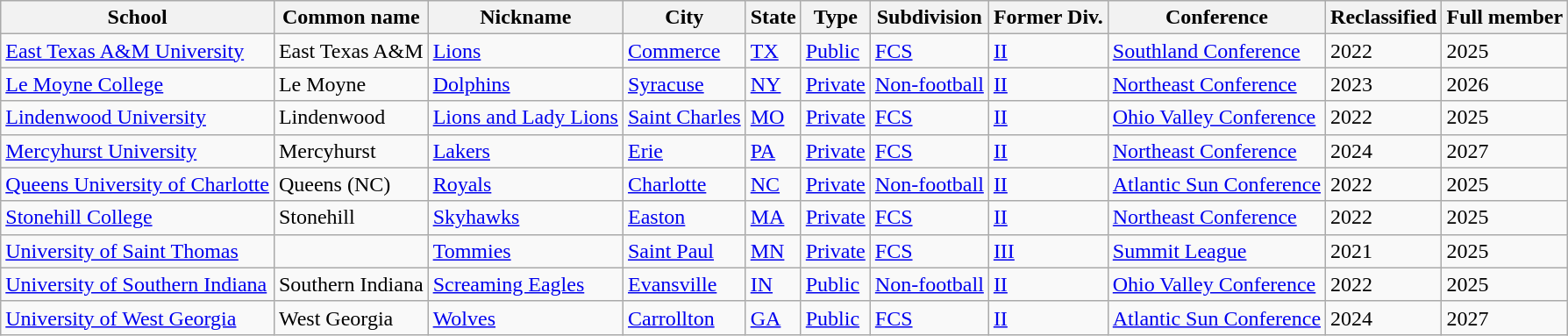<table class="wikitable sortable">
<tr>
<th>School</th>
<th>Common name</th>
<th>Nickname</th>
<th>City</th>
<th>State</th>
<th>Type</th>
<th>Subdivision</th>
<th>Former Div.</th>
<th>Conference</th>
<th>Reclassified</th>
<th>Full member</th>
</tr>
<tr>
<td><a href='#'>East Texas A&M University</a></td>
<td>East Texas A&M</td>
<td><a href='#'>Lions</a></td>
<td><a href='#'>Commerce</a></td>
<td><a href='#'>TX</a></td>
<td><a href='#'>Public</a></td>
<td><a href='#'>FCS</a></td>
<td><a href='#'>II</a></td>
<td><a href='#'>Southland Conference</a></td>
<td>2022</td>
<td>2025</td>
</tr>
<tr>
<td><a href='#'>Le Moyne College</a></td>
<td>Le Moyne</td>
<td><a href='#'>Dolphins</a></td>
<td><a href='#'>Syracuse</a></td>
<td><a href='#'>NY</a></td>
<td><a href='#'>Private</a></td>
<td><a href='#'>Non-football</a></td>
<td><a href='#'>II</a></td>
<td><a href='#'>Northeast Conference</a></td>
<td>2023</td>
<td>2026</td>
</tr>
<tr>
<td><a href='#'>Lindenwood University</a></td>
<td>Lindenwood</td>
<td><a href='#'>Lions and Lady Lions</a></td>
<td><a href='#'>Saint Charles</a></td>
<td><a href='#'>MO</a></td>
<td><a href='#'>Private</a></td>
<td><a href='#'>FCS</a></td>
<td><a href='#'>II</a></td>
<td><a href='#'>Ohio Valley Conference</a></td>
<td>2022</td>
<td>2025</td>
</tr>
<tr>
<td><a href='#'>Mercyhurst University</a></td>
<td>Mercyhurst</td>
<td><a href='#'>Lakers</a></td>
<td><a href='#'>Erie</a></td>
<td><a href='#'>PA</a></td>
<td><a href='#'>Private</a></td>
<td><a href='#'>FCS</a></td>
<td><a href='#'>II</a></td>
<td><a href='#'>Northeast Conference</a></td>
<td>2024</td>
<td>2027</td>
</tr>
<tr>
<td><a href='#'>Queens University of Charlotte</a></td>
<td>Queens (NC)</td>
<td><a href='#'>Royals</a></td>
<td><a href='#'>Charlotte</a></td>
<td><a href='#'>NC</a></td>
<td><a href='#'>Private</a></td>
<td><a href='#'>Non-football</a></td>
<td><a href='#'>II</a></td>
<td><a href='#'>Atlantic Sun Conference</a></td>
<td>2022</td>
<td>2025</td>
</tr>
<tr>
<td><a href='#'>Stonehill College</a></td>
<td>Stonehill</td>
<td><a href='#'>Skyhawks</a></td>
<td><a href='#'>Easton</a></td>
<td><a href='#'>MA</a></td>
<td><a href='#'>Private</a></td>
<td><a href='#'>FCS</a></td>
<td><a href='#'>II</a></td>
<td><a href='#'>Northeast Conference</a></td>
<td>2022</td>
<td>2025</td>
</tr>
<tr>
<td><a href='#'>University of Saint Thomas</a></td>
<td></td>
<td><a href='#'>Tommies</a></td>
<td><a href='#'>Saint Paul</a></td>
<td><a href='#'>MN</a></td>
<td><a href='#'>Private</a></td>
<td><a href='#'>FCS</a></td>
<td><a href='#'>III</a></td>
<td><a href='#'>Summit League</a></td>
<td>2021</td>
<td>2025</td>
</tr>
<tr>
<td><a href='#'>University of Southern Indiana</a></td>
<td>Southern Indiana</td>
<td><a href='#'>Screaming Eagles</a></td>
<td><a href='#'>Evansville</a></td>
<td><a href='#'>IN</a></td>
<td><a href='#'>Public</a></td>
<td><a href='#'>Non-football</a></td>
<td><a href='#'>II</a></td>
<td><a href='#'>Ohio Valley Conference</a></td>
<td>2022</td>
<td>2025</td>
</tr>
<tr>
<td><a href='#'>University of West Georgia</a></td>
<td>West Georgia</td>
<td><a href='#'>Wolves</a></td>
<td><a href='#'>Carrollton</a></td>
<td><a href='#'>GA</a></td>
<td><a href='#'>Public</a></td>
<td><a href='#'>FCS</a></td>
<td><a href='#'>II</a></td>
<td><a href='#'>Atlantic Sun Conference</a></td>
<td>2024</td>
<td>2027</td>
</tr>
</table>
